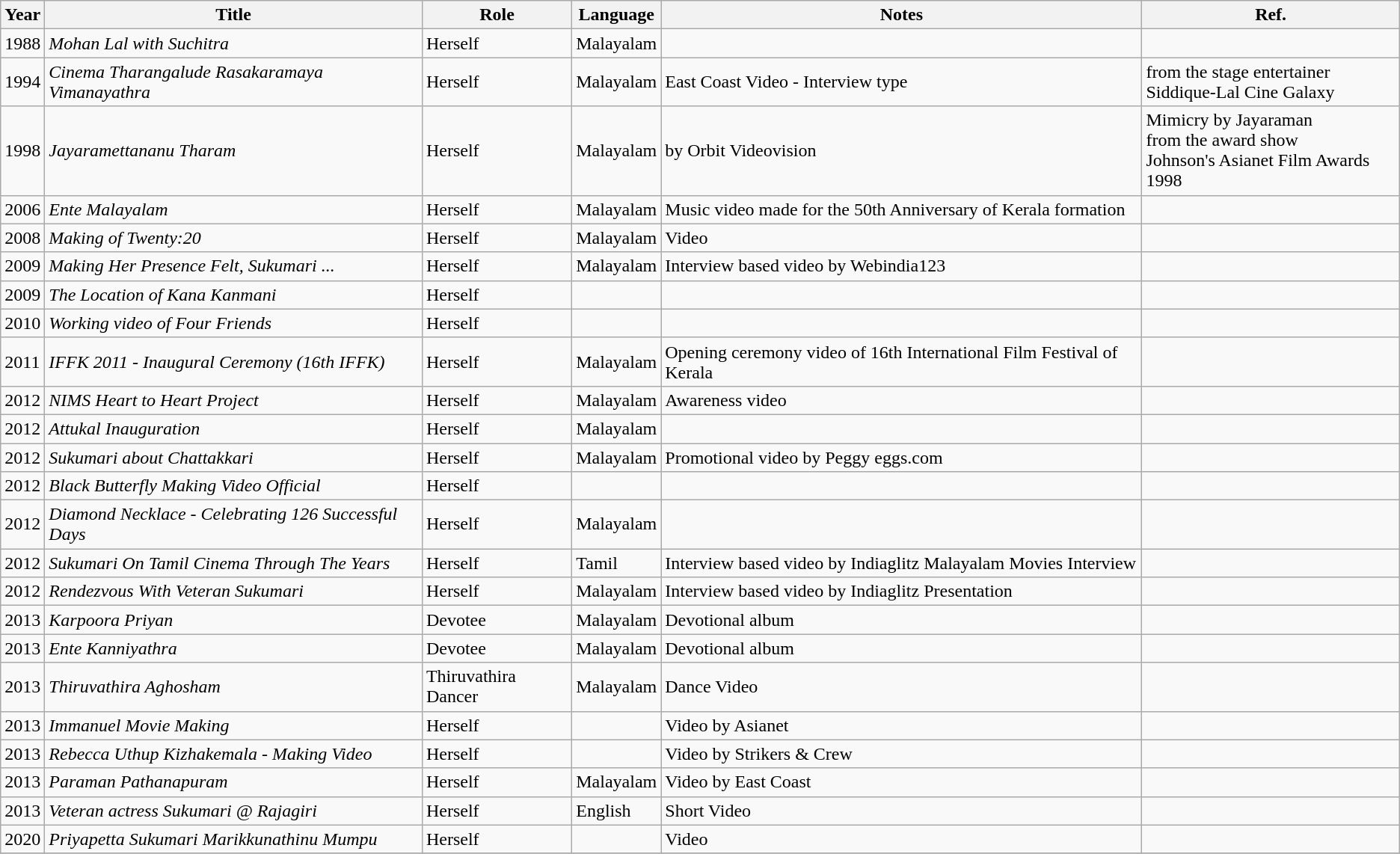<table class="wikitable">
<tr>
<th>Year</th>
<th>Title</th>
<th>Role</th>
<th>Language</th>
<th>Notes</th>
<th>Ref.</th>
</tr>
<tr>
<td>1988</td>
<td><em>Mohan Lal with Suchitra</em></td>
<td>Herself</td>
<td>Malayalam</td>
<td></td>
<td></td>
</tr>
<tr>
<td>1994</td>
<td><em>Cinema Tharangalude Rasakaramaya Vimanayathra</em></td>
<td>Herself</td>
<td>Malayalam</td>
<td>East Coast Video - Interview type</td>
<td>from the stage  entertainer<br> Siddique-Lal Cine Galaxy</td>
</tr>
<tr>
<td>1998</td>
<td><em>Jayaramettananu Tharam</em></td>
<td>Herself</td>
<td>Malayalam</td>
<td>by Orbit Videovision</td>
<td>Mimicry by Jayaraman <br>from the award show <br>Johnson's Asianet Film Awards 1998</td>
</tr>
<tr>
<td>2006</td>
<td><em>Ente Malayalam</em></td>
<td>Herself</td>
<td>Malayalam</td>
<td>Music video made for the 50th Anniversary of Kerala formation</td>
<td></td>
</tr>
<tr>
<td>2008</td>
<td><em>Making of Twenty:20</em></td>
<td>Herself</td>
<td>Malayalam</td>
<td>Video</td>
<td></td>
</tr>
<tr>
<td>2009</td>
<td><em>Making Her Presence Felt, Sukumari ...</em></td>
<td>Herself</td>
<td>Malayalam</td>
<td>Interview based video by Webindia123</td>
<td></td>
</tr>
<tr>
<td>2009</td>
<td><em>The Location of Kana Kanmani</em></td>
<td>Herself</td>
<td></td>
<td></td>
<td></td>
</tr>
<tr>
<td>2010</td>
<td><em>Working video of Four Friends</em></td>
<td>Herself</td>
<td></td>
<td></td>
<td></td>
</tr>
<tr>
<td>2011</td>
<td><em>IFFK 2011 - Inaugural Ceremony (16th IFFK)</em></td>
<td>Herself</td>
<td>Malayalam</td>
<td>Opening ceremony video of 16th International Film Festival of Kerala</td>
<td></td>
</tr>
<tr>
<td>2012</td>
<td><em>NIMS Heart to Heart Project</em></td>
<td>Herself</td>
<td>Malayalam</td>
<td>Awareness video</td>
<td></td>
</tr>
<tr>
<td>2012</td>
<td><em>Attukal Inauguration</em></td>
<td>Herself</td>
<td>Malayalam</td>
<td></td>
<td></td>
</tr>
<tr>
<td>2012</td>
<td><em>Sukumari about Chattakkari</em></td>
<td>Herself</td>
<td>Malayalam</td>
<td>Promotional video by Peggy eggs.com</td>
<td></td>
</tr>
<tr>
<td>2012</td>
<td><em>Black Butterfly Making Video Official</em></td>
<td>Herself</td>
<td></td>
<td></td>
<td></td>
</tr>
<tr>
<td>2012</td>
<td><em>Diamond Necklace - Celebrating 126 Successful Days</em></td>
<td>Herself</td>
<td>Malayalam</td>
<td></td>
<td></td>
</tr>
<tr>
<td>2012</td>
<td><em>Sukumari On Tamil Cinema Through The Years</em></td>
<td>Herself</td>
<td>Tamil</td>
<td>Interview based video by Indiaglitz Malayalam Movies Interview</td>
<td></td>
</tr>
<tr>
<td>2012</td>
<td><em> Rendezvous With Veteran Sukumari</em></td>
<td>Herself</td>
<td>Malayalam</td>
<td>Interview based video by Indiaglitz Presentation</td>
<td></td>
</tr>
<tr>
<td>2013</td>
<td><em>Karpoora Priyan</em></td>
<td>Devotee</td>
<td>Malayalam</td>
<td>Devotional album</td>
<td></td>
</tr>
<tr>
<td>2013</td>
<td><em>Ente Kanniyathra</em></td>
<td>Devotee</td>
<td>Malayalam</td>
<td>Devotional album</td>
<td></td>
</tr>
<tr>
<td>2013</td>
<td><em>Thiruvathira Aghosham</em></td>
<td>Thiruvathira Dancer</td>
<td>Malayalam</td>
<td>Dance Video</td>
<td></td>
</tr>
<tr>
<td>2013</td>
<td><em>Immanuel Movie Making</em></td>
<td>Herself</td>
<td></td>
<td>Video by Asianet</td>
<td></td>
</tr>
<tr>
<td>2013</td>
<td><em>Rebecca Uthup Kizhakemala - Making Video</em></td>
<td>Herself</td>
<td></td>
<td>Video by Strikers & Crew</td>
<td></td>
</tr>
<tr>
<td>2013</td>
<td><em>Paraman Pathanapuram</em></td>
<td>Herself</td>
<td>Malayalam</td>
<td>Video by East Coast</td>
<td></td>
</tr>
<tr>
<td>2013</td>
<td><em>Veteran actress Sukumari @ Rajagiri</em></td>
<td>Herself</td>
<td>English</td>
<td>Short Video</td>
<td></td>
</tr>
<tr>
<td>2020</td>
<td><em>Priyapetta Sukumari Marikkunathinu Mumpu</em></td>
<td>Herself</td>
<td></td>
<td>Video</td>
<td></td>
</tr>
<tr>
</tr>
</table>
